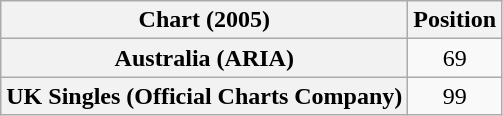<table class="wikitable sortable plainrowheaders" style="text-align:center;">
<tr>
<th>Chart (2005)</th>
<th>Position</th>
</tr>
<tr>
<th scope="row">Australia (ARIA)</th>
<td>69</td>
</tr>
<tr>
<th scope="row">UK Singles (Official Charts Company)</th>
<td>99</td>
</tr>
</table>
